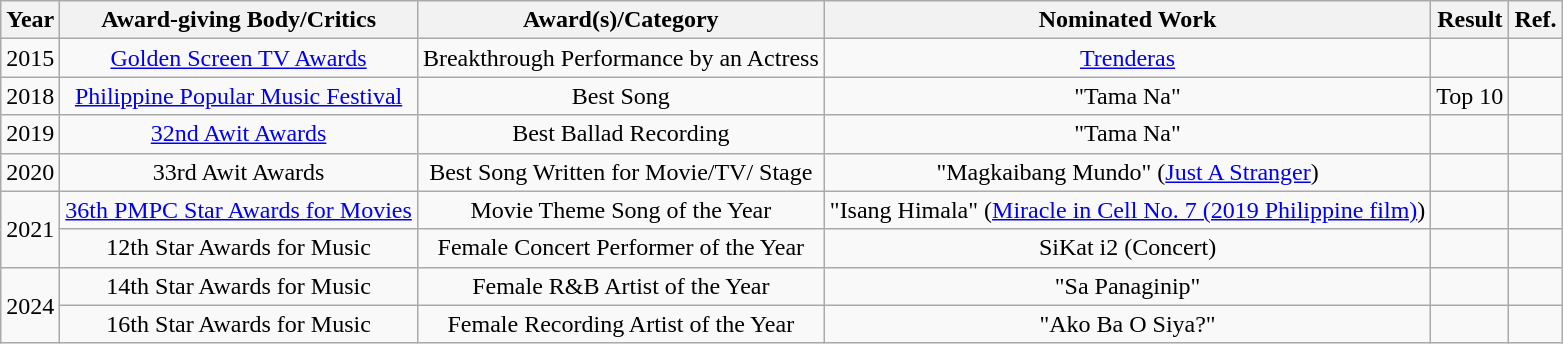<table class="wikitable sortable">
<tr>
<th>Year</th>
<th>Award-giving Body/Critics</th>
<th>Award(s)/Category</th>
<th>Nominated Work</th>
<th>Result</th>
<th>Ref.</th>
</tr>
<tr align=center>
<td>2015</td>
<td><a href='#'>Golden Screen TV Awards</a></td>
<td>Breakthrough Performance by an Actress</td>
<td><a href='#'>Trenderas</a></td>
<td></td>
<td></td>
</tr>
<tr align=center>
<td>2018</td>
<td><a href='#'>Philippine Popular Music Festival</a></td>
<td>Best Song</td>
<td>"Tama Na"</td>
<td>Top 10</td>
<td></td>
</tr>
<tr align=center>
<td>2019</td>
<td><a href='#'>32nd Awit Awards</a></td>
<td>Best Ballad Recording</td>
<td>"Tama Na"</td>
<td></td>
<td></td>
</tr>
<tr align =center>
<td>2020</td>
<td>33rd Awit Awards</td>
<td>Best Song Written for Movie/TV/ Stage</td>
<td>"Magkaibang Mundo" (<a href='#'>Just A Stranger</a>)</td>
<td></td>
<td></td>
</tr>
<tr align=center>
<td rowspan=2>2021</td>
<td><a href='#'>36th PMPC Star Awards for Movies</a></td>
<td>Movie Theme Song of the Year</td>
<td>"Isang Himala" (<a href='#'>Miracle in Cell No. 7 (2019 Philippine film)</a>)</td>
<td></td>
<td></td>
</tr>
<tr align=center>
<td>12th Star Awards for Music</td>
<td>Female Concert Performer of the Year</td>
<td>SiKat i2 (Concert)</td>
<td></td>
<td></td>
</tr>
<tr align=center>
<td rowspan=2>2024</td>
<td>14th Star Awards for Music</td>
<td>Female R&B Artist of the Year</td>
<td>"Sa Panaginip"</td>
<td></td>
<td></td>
</tr>
<tr align=center>
<td>16th Star Awards for Music</td>
<td>Female Recording Artist of the Year</td>
<td>"Ako Ba O Siya?"</td>
<td></td>
<td></td>
</tr>
</table>
